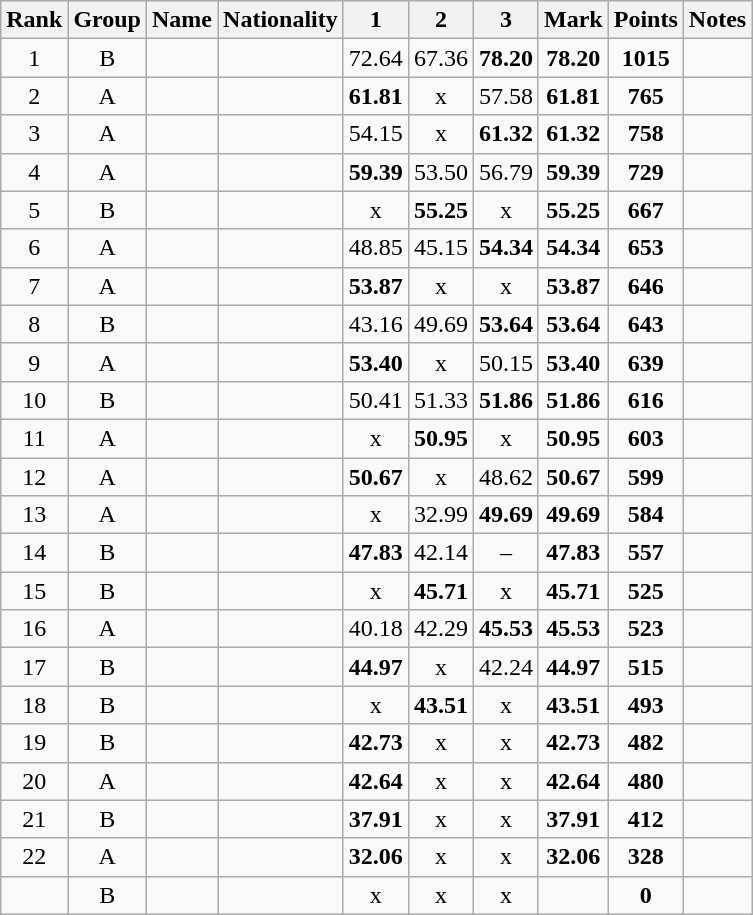<table class="wikitable sortable" style="text-align:center">
<tr>
<th>Rank</th>
<th>Group</th>
<th>Name</th>
<th>Nationality</th>
<th>1</th>
<th>2</th>
<th>3</th>
<th>Mark</th>
<th>Points</th>
<th>Notes</th>
</tr>
<tr>
<td>1</td>
<td>B</td>
<td align=left></td>
<td align=left></td>
<td>72.64</td>
<td>67.36</td>
<td><strong>78.20</strong></td>
<td><strong>78.20</strong></td>
<td><strong>1015</strong></td>
<td></td>
</tr>
<tr>
<td>2</td>
<td>A</td>
<td align=left></td>
<td align=left></td>
<td><strong>61.81</strong></td>
<td>x</td>
<td>57.58</td>
<td><strong>61.81</strong></td>
<td><strong>765</strong></td>
<td></td>
</tr>
<tr>
<td>3</td>
<td>A</td>
<td align=left></td>
<td align=left></td>
<td>54.15</td>
<td>x</td>
<td><strong>61.32</strong></td>
<td><strong>61.32</strong></td>
<td><strong>758</strong></td>
<td></td>
</tr>
<tr>
<td>4</td>
<td>A</td>
<td align=left></td>
<td align=left></td>
<td><strong>59.39</strong></td>
<td>53.50</td>
<td>56.79</td>
<td><strong>59.39</strong></td>
<td><strong>729</strong></td>
<td></td>
</tr>
<tr>
<td>5</td>
<td>B</td>
<td align=left></td>
<td align=left></td>
<td>x</td>
<td><strong>55.25</strong></td>
<td>x</td>
<td><strong>55.25</strong></td>
<td><strong>667</strong></td>
<td></td>
</tr>
<tr>
<td>6</td>
<td>A</td>
<td align=left></td>
<td align=left></td>
<td>48.85</td>
<td>45.15</td>
<td><strong>54.34</strong></td>
<td><strong>54.34</strong></td>
<td><strong>653</strong></td>
<td></td>
</tr>
<tr>
<td>7</td>
<td>A</td>
<td align=left></td>
<td align=left></td>
<td><strong>53.87</strong></td>
<td>x</td>
<td>x</td>
<td><strong>53.87</strong></td>
<td><strong>646</strong></td>
<td></td>
</tr>
<tr>
<td>8</td>
<td>B</td>
<td align=left></td>
<td align=left></td>
<td>43.16</td>
<td>49.69</td>
<td><strong>53.64</strong></td>
<td><strong>53.64</strong></td>
<td><strong>643</strong></td>
<td></td>
</tr>
<tr>
<td>9</td>
<td>A</td>
<td align=left></td>
<td align=left></td>
<td><strong>53.40</strong></td>
<td>x</td>
<td>50.15</td>
<td><strong>53.40</strong></td>
<td><strong>639</strong></td>
<td></td>
</tr>
<tr>
<td>10</td>
<td>B</td>
<td align=left></td>
<td align=left></td>
<td>50.41</td>
<td>51.33</td>
<td><strong>51.86</strong></td>
<td><strong>51.86</strong></td>
<td><strong>616</strong></td>
<td></td>
</tr>
<tr>
<td>11</td>
<td>A</td>
<td align=left></td>
<td align=left></td>
<td>x</td>
<td><strong>50.95</strong></td>
<td>x</td>
<td><strong>50.95</strong></td>
<td><strong>603</strong></td>
<td></td>
</tr>
<tr>
<td>12</td>
<td>A</td>
<td align=left></td>
<td align=left></td>
<td><strong>50.67</strong></td>
<td>x</td>
<td>48.62</td>
<td><strong>50.67</strong></td>
<td><strong>599</strong></td>
<td></td>
</tr>
<tr>
<td>13</td>
<td>A</td>
<td align=left></td>
<td align=left></td>
<td>x</td>
<td>32.99</td>
<td><strong>49.69</strong></td>
<td><strong>49.69</strong></td>
<td><strong>584</strong></td>
<td></td>
</tr>
<tr>
<td>14</td>
<td>B</td>
<td align=left></td>
<td align=left></td>
<td><strong>47.83</strong></td>
<td>42.14</td>
<td>–</td>
<td><strong>47.83</strong></td>
<td><strong>557</strong></td>
<td></td>
</tr>
<tr>
<td>15</td>
<td>B</td>
<td align=left></td>
<td align=left></td>
<td>x</td>
<td><strong>45.71</strong></td>
<td>x</td>
<td><strong>45.71</strong></td>
<td><strong>525</strong></td>
<td></td>
</tr>
<tr>
<td>16</td>
<td>A</td>
<td align=left></td>
<td align=left></td>
<td>40.18</td>
<td>42.29</td>
<td><strong>45.53</strong></td>
<td><strong>45.53</strong></td>
<td><strong>523</strong></td>
<td></td>
</tr>
<tr>
<td>17</td>
<td>B</td>
<td align=left></td>
<td align=left></td>
<td><strong>44.97</strong></td>
<td>x</td>
<td>42.24</td>
<td><strong>44.97</strong></td>
<td><strong>515</strong></td>
<td></td>
</tr>
<tr>
<td>18</td>
<td>B</td>
<td align=left></td>
<td align=left></td>
<td>x</td>
<td><strong>43.51</strong></td>
<td>x</td>
<td><strong>43.51</strong></td>
<td><strong>493</strong></td>
<td></td>
</tr>
<tr>
<td>19</td>
<td>B</td>
<td align=left></td>
<td align=left></td>
<td><strong>42.73</strong></td>
<td>x</td>
<td>x</td>
<td><strong>42.73</strong></td>
<td><strong>482</strong></td>
<td></td>
</tr>
<tr>
<td>20</td>
<td>A</td>
<td align=left></td>
<td align=left></td>
<td><strong>42.64</strong></td>
<td>x</td>
<td>x</td>
<td><strong>42.64</strong></td>
<td><strong>480</strong></td>
<td></td>
</tr>
<tr>
<td>21</td>
<td>B</td>
<td align=left></td>
<td align=left></td>
<td><strong>37.91</strong></td>
<td>x</td>
<td>x</td>
<td><strong>37.91</strong></td>
<td><strong>412</strong></td>
<td></td>
</tr>
<tr>
<td>22</td>
<td>A</td>
<td align=left></td>
<td align=left></td>
<td><strong>32.06</strong></td>
<td>x</td>
<td>x</td>
<td><strong>32.06</strong></td>
<td><strong>328</strong></td>
<td></td>
</tr>
<tr>
<td></td>
<td>B</td>
<td align=left></td>
<td align=left></td>
<td>x</td>
<td>x</td>
<td>x</td>
<td><strong></strong></td>
<td><strong>0</strong></td>
<td></td>
</tr>
</table>
